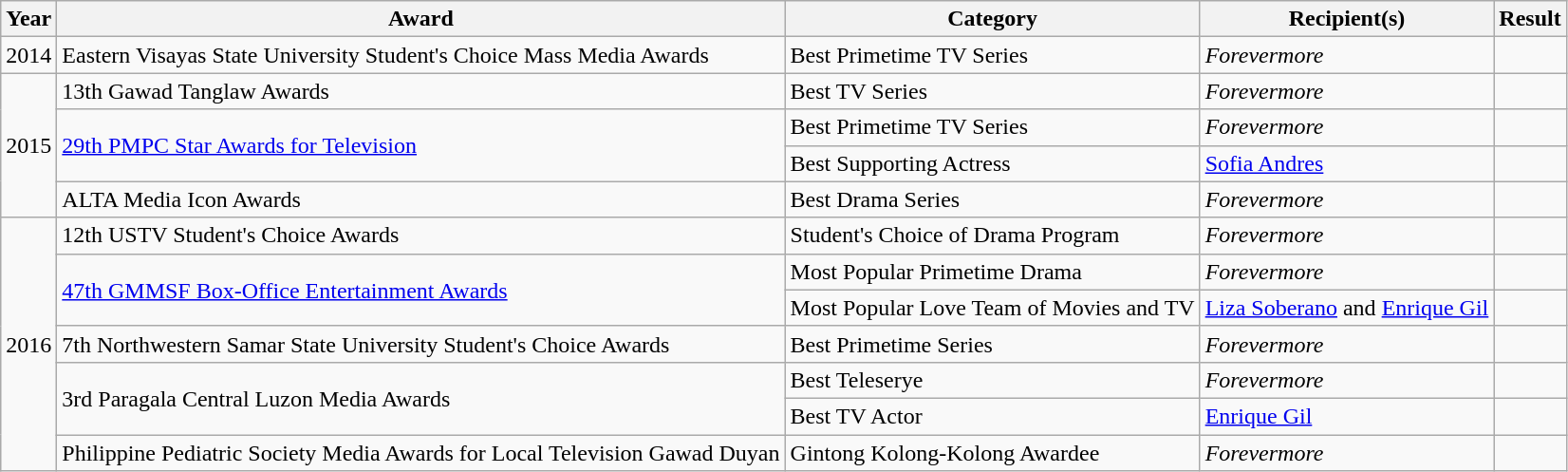<table class="wikitable">
<tr>
<th>Year</th>
<th>Award</th>
<th>Category</th>
<th>Recipient(s)</th>
<th>Result</th>
</tr>
<tr>
<td>2014</td>
<td>Eastern Visayas State University Student's Choice Mass Media Awards</td>
<td>Best Primetime TV Series</td>
<td><em>Forevermore</em></td>
<td></td>
</tr>
<tr>
<td rowspan=4>2015</td>
<td>13th Gawad Tanglaw Awards</td>
<td>Best TV Series</td>
<td><em>Forevermore</em></td>
<td></td>
</tr>
<tr>
<td rowspan=2><a href='#'>29th PMPC Star Awards for Television</a></td>
<td>Best Primetime TV Series</td>
<td><em>Forevermore</em></td>
<td></td>
</tr>
<tr>
<td>Best Supporting Actress</td>
<td><a href='#'>Sofia Andres</a></td>
<td></td>
</tr>
<tr>
<td>ALTA Media Icon Awards</td>
<td>Best Drama Series</td>
<td><em>Forevermore</em></td>
<td></td>
</tr>
<tr>
<td rowspan=7>2016</td>
<td>12th USTV Student's Choice Awards</td>
<td>Student's Choice of Drama Program</td>
<td><em>Forevermore</em></td>
<td></td>
</tr>
<tr>
<td rowspan=2><a href='#'>47th GMMSF Box-Office Entertainment Awards</a></td>
<td>Most Popular Primetime Drama</td>
<td><em>Forevermore</em></td>
<td></td>
</tr>
<tr>
<td>Most Popular Love Team of Movies and TV</td>
<td><a href='#'>Liza Soberano</a> and <a href='#'>Enrique Gil</a></td>
<td></td>
</tr>
<tr>
<td>7th Northwestern Samar State University Student's Choice Awards</td>
<td>Best Primetime Series</td>
<td><em>Forevermore</em></td>
<td></td>
</tr>
<tr>
<td rowspan=2>3rd Paragala Central Luzon Media Awards</td>
<td>Best Teleserye</td>
<td><em>Forevermore</em></td>
<td></td>
</tr>
<tr>
<td>Best TV Actor</td>
<td><a href='#'>Enrique Gil</a></td>
<td></td>
</tr>
<tr>
<td>Philippine Pediatric Society Media Awards for Local Television Gawad Duyan</td>
<td>Gintong Kolong-Kolong Awardee</td>
<td><em>Forevermore</em></td>
<td></td>
</tr>
</table>
